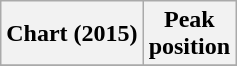<table class="wikitable plainrowheaders">
<tr>
<th>Chart (2015)</th>
<th>Peak<br>position</th>
</tr>
<tr>
</tr>
</table>
